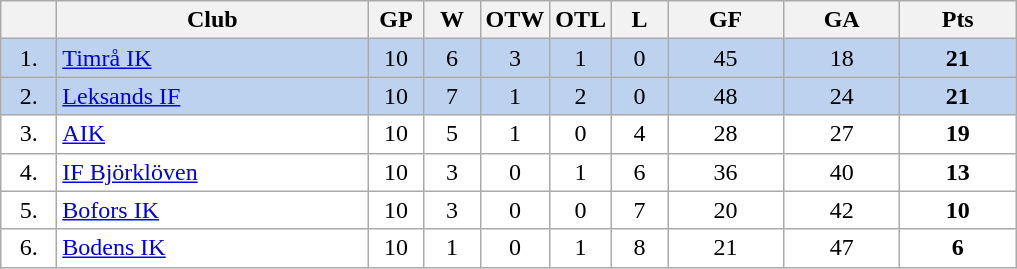<table class="wikitable">
<tr>
<th width="30"></th>
<th width="200">Club</th>
<th width="30">GP</th>
<th width="30">W</th>
<th width="30">OTW</th>
<th width="30">OTL</th>
<th width="30">L</th>
<th width="70">GF</th>
<th width="70">GA</th>
<th width="70">Pts</th>
</tr>
<tr bgcolor="#BCD2EE" align="center">
<td>1.</td>
<td align="left"><a href='#'>Timrå IK</a></td>
<td>10</td>
<td>6</td>
<td>3</td>
<td>1</td>
<td>0</td>
<td>45</td>
<td>18</td>
<td><strong>21</strong></td>
</tr>
<tr bgcolor="#BCD2EE" align="center">
<td>2.</td>
<td align="left"><a href='#'>Leksands IF</a></td>
<td>10</td>
<td>7</td>
<td>1</td>
<td>2</td>
<td>0</td>
<td>48</td>
<td>24</td>
<td><strong>21</strong></td>
</tr>
<tr bgcolor="#FFFFFF" align="center">
<td>3.</td>
<td align="left"><a href='#'>AIK</a></td>
<td>10</td>
<td>5</td>
<td>1</td>
<td>0</td>
<td>4</td>
<td>28</td>
<td>27</td>
<td><strong>19</strong></td>
</tr>
<tr bgcolor="#FFFFFF" align="center">
<td>4.</td>
<td align="left"><a href='#'>IF Björklöven</a></td>
<td>10</td>
<td>3</td>
<td>0</td>
<td>1</td>
<td>6</td>
<td>36</td>
<td>40</td>
<td><strong>13</strong></td>
</tr>
<tr bgcolor="#FFFFFF" align="center">
<td>5.</td>
<td align="left"><a href='#'>Bofors IK</a></td>
<td>10</td>
<td>3</td>
<td>0</td>
<td>0</td>
<td>7</td>
<td>20</td>
<td>42</td>
<td><strong>10</strong></td>
</tr>
<tr bgcolor="#FFFFFF" align="center">
<td>6.</td>
<td align="left"><a href='#'>Bodens IK</a></td>
<td>10</td>
<td>1</td>
<td>0</td>
<td>1</td>
<td>8</td>
<td>21</td>
<td>47</td>
<td><strong>6</strong></td>
</tr>
</table>
